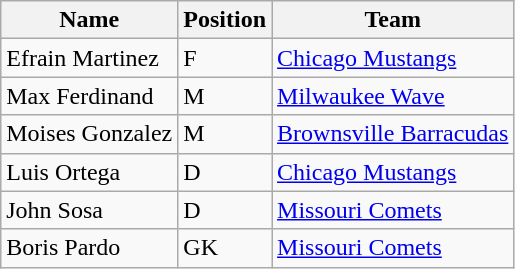<table class="wikitable">
<tr>
<th>Name</th>
<th>Position</th>
<th>Team</th>
</tr>
<tr>
<td>Efrain Martinez</td>
<td>F</td>
<td><a href='#'>Chicago Mustangs</a></td>
</tr>
<tr>
<td>Max Ferdinand</td>
<td>M</td>
<td><a href='#'>Milwaukee Wave</a></td>
</tr>
<tr>
<td>Moises Gonzalez</td>
<td>M</td>
<td><a href='#'>Brownsville Barracudas</a></td>
</tr>
<tr>
<td>Luis Ortega</td>
<td>D</td>
<td><a href='#'>Chicago Mustangs</a></td>
</tr>
<tr>
<td>John Sosa</td>
<td>D</td>
<td><a href='#'>Missouri Comets</a></td>
</tr>
<tr>
<td>Boris Pardo</td>
<td>GK</td>
<td><a href='#'>Missouri Comets</a></td>
</tr>
</table>
